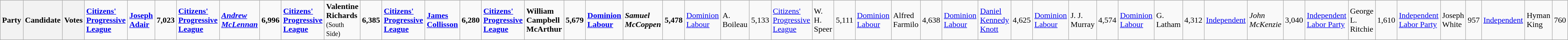<table class="wikitable">
<tr>
<th colspan="2">Party</th>
<th>Candidate</th>
<th>Votes<br></th>
<td><strong><a href='#'>Citizens' Progressive League</a></strong></td>
<td><strong><a href='#'>Joseph Adair</a></strong></td>
<td align="right"><strong>7,023</strong><br></td>
<td><strong><a href='#'>Citizens' Progressive League</a></strong></td>
<td><strong><em><a href='#'>Andrew McLennan</a></em></strong></td>
<td align="right"><strong>6,996</strong><br></td>
<td><strong><a href='#'>Citizens' Progressive League</a></strong></td>
<td><strong>Valentine Richards</strong><br><small>(South Side)</small></td>
<td align="right"><strong>6,385</strong><br></td>
<td><strong><a href='#'>Citizens' Progressive League</a></strong></td>
<td><strong><a href='#'>James Collisson</a></strong></td>
<td align="right"><strong>6,280</strong><br></td>
<td><strong><a href='#'>Citizens' Progressive League</a></strong></td>
<td><strong>William Campbell McArthur</strong></td>
<td align="right"><strong>5,679</strong><br></td>
<td><strong><a href='#'>Dominion Labour</a></strong></td>
<td><strong><em>Samuel McCoppen</em></strong></td>
<td align="right"><strong>5,478</strong><br></td>
<td><a href='#'>Dominion Labour</a></td>
<td>A. Boileau</td>
<td align="right">5,133<br></td>
<td><a href='#'>Citizens' Progressive League</a></td>
<td>W. H. Speer</td>
<td align="right">5,111<br></td>
<td><a href='#'>Dominion Labour</a></td>
<td>Alfred Farmilo</td>
<td align="right">4,638<br></td>
<td><a href='#'>Dominion Labour</a></td>
<td><a href='#'>Daniel Kennedy Knott</a></td>
<td align="right">4,625<br></td>
<td><a href='#'>Dominion Labour</a></td>
<td>J. J. Murray</td>
<td align="right">4,574<br></td>
<td><a href='#'>Dominion Labour</a></td>
<td>G. Latham</td>
<td align="right">4,312<br></td>
<td><a href='#'>Independent</a></td>
<td><em>John McKenzie</em></td>
<td align="right">3,040<br></td>
<td><a href='#'>Independent Labor Party</a></td>
<td>George L. Ritchie</td>
<td align="right">1,610<br></td>
<td><a href='#'>Independent Labor Party</a></td>
<td>Joseph White</td>
<td align="right">957<br></td>
<td><a href='#'>Independent</a></td>
<td>Hyman King</td>
<td align="right">760</td>
</tr>
</table>
